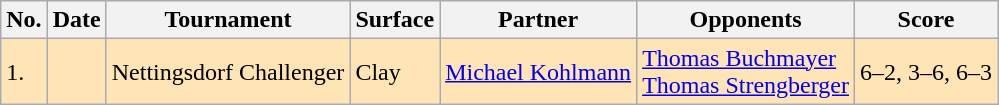<table class="sortable wikitable">
<tr>
<th>No.</th>
<th>Date</th>
<th>Tournament</th>
<th>Surface</th>
<th>Partner</th>
<th>Opponents</th>
<th class="unsortable">Score</th>
</tr>
<tr style="background:moccasin;">
<td>1.</td>
<td></td>
<td>Nettingsdorf Challenger</td>
<td>Clay</td>
<td> <a href='#'>Michael Kohlmann</a></td>
<td> <a href='#'>Thomas Buchmayer</a> <br>  <a href='#'>Thomas Strengberger</a></td>
<td>6–2, 3–6, 6–3</td>
</tr>
</table>
